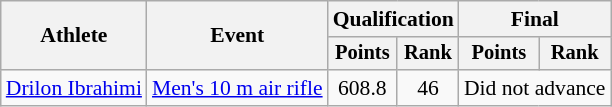<table class="wikitable" style="font-size:90%">
<tr>
<th rowspan="2">Athlete</th>
<th rowspan="2">Event</th>
<th colspan=2>Qualification</th>
<th colspan=2>Final</th>
</tr>
<tr style="font-size:95%">
<th>Points</th>
<th>Rank</th>
<th>Points</th>
<th>Rank</th>
</tr>
<tr align=center>
<td align=left><a href='#'>Drilon Ibrahimi</a></td>
<td align=left><a href='#'>Men's 10 m air rifle</a></td>
<td>608.8</td>
<td>46</td>
<td colspan=2>Did not advance</td>
</tr>
</table>
